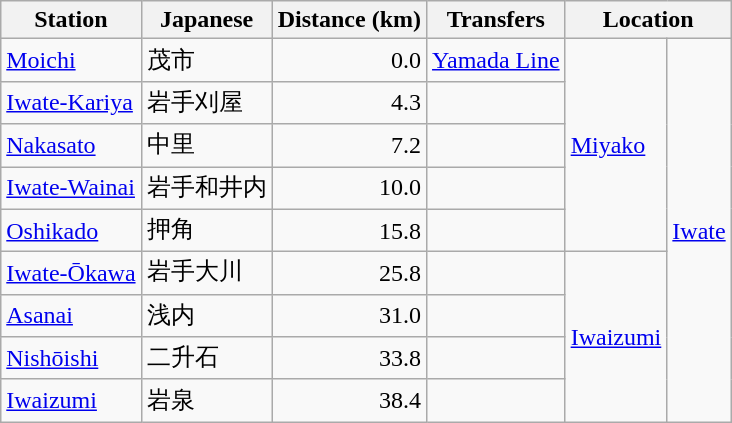<table class="wikitable">
<tr>
<th>Station</th>
<th>Japanese</th>
<th>Distance (km)</th>
<th>Transfers</th>
<th colspan="2">Location</th>
</tr>
<tr>
<td><a href='#'>Moichi</a></td>
<td>茂市</td>
<td align="right">0.0</td>
<td><a href='#'>Yamada Line</a></td>
<td rowspan="5"><a href='#'>Miyako</a></td>
<td rowspan="9"><a href='#'>Iwate</a></td>
</tr>
<tr>
<td><a href='#'>Iwate-Kariya</a></td>
<td>岩手刈屋</td>
<td align="right">4.3</td>
<td></td>
</tr>
<tr>
<td><a href='#'>Nakasato</a></td>
<td>中里</td>
<td align="right">7.2</td>
<td></td>
</tr>
<tr>
<td><a href='#'>Iwate-Wainai</a></td>
<td>岩手和井内</td>
<td align="right">10.0</td>
<td></td>
</tr>
<tr>
<td><a href='#'>Oshikado</a></td>
<td>押角</td>
<td align="right">15.8</td>
<td></td>
</tr>
<tr>
<td><a href='#'>Iwate-Ōkawa</a></td>
<td>岩手大川</td>
<td align="right">25.8</td>
<td></td>
<td rowspan="4"><a href='#'>Iwaizumi</a></td>
</tr>
<tr>
<td><a href='#'>Asanai</a></td>
<td>浅内</td>
<td align="right">31.0</td>
<td></td>
</tr>
<tr>
<td><a href='#'>Nishōishi</a></td>
<td>二升石</td>
<td align="right">33.8</td>
<td></td>
</tr>
<tr>
<td><a href='#'>Iwaizumi</a></td>
<td>岩泉</td>
<td align="right">38.4</td>
<td></td>
</tr>
</table>
